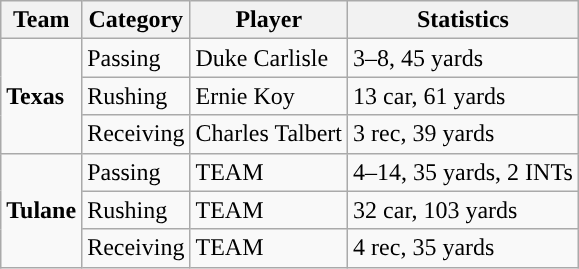<table class="wikitable" style="float: right;">
<tr>
<th>Team</th>
<th>Category</th>
<th>Player</th>
<th>Statistics</th>
</tr>
<tr>
<td rowspan=3><strong>Texas</strong></td>
<td>Passing</td>
<td>Duke Carlisle</td>
<td>3–8, 45 yards</td>
</tr>
<tr>
<td>Rushing</td>
<td>Ernie Koy</td>
<td>13 car, 61 yards</td>
</tr>
<tr>
<td>Receiving</td>
<td>Charles Talbert</td>
<td>3 rec, 39 yards</td>
</tr>
<tr>
<td rowspan=3><strong>Tulane</strong></td>
<td>Passing</td>
<td>TEAM</td>
<td>4–14, 35 yards, 2 INTs</td>
</tr>
<tr>
<td>Rushing</td>
<td>TEAM</td>
<td>32 car, 103 yards</td>
</tr>
<tr>
<td>Receiving</td>
<td>TEAM</td>
<td>4 rec, 35 yards</td>
</tr>
</table>
